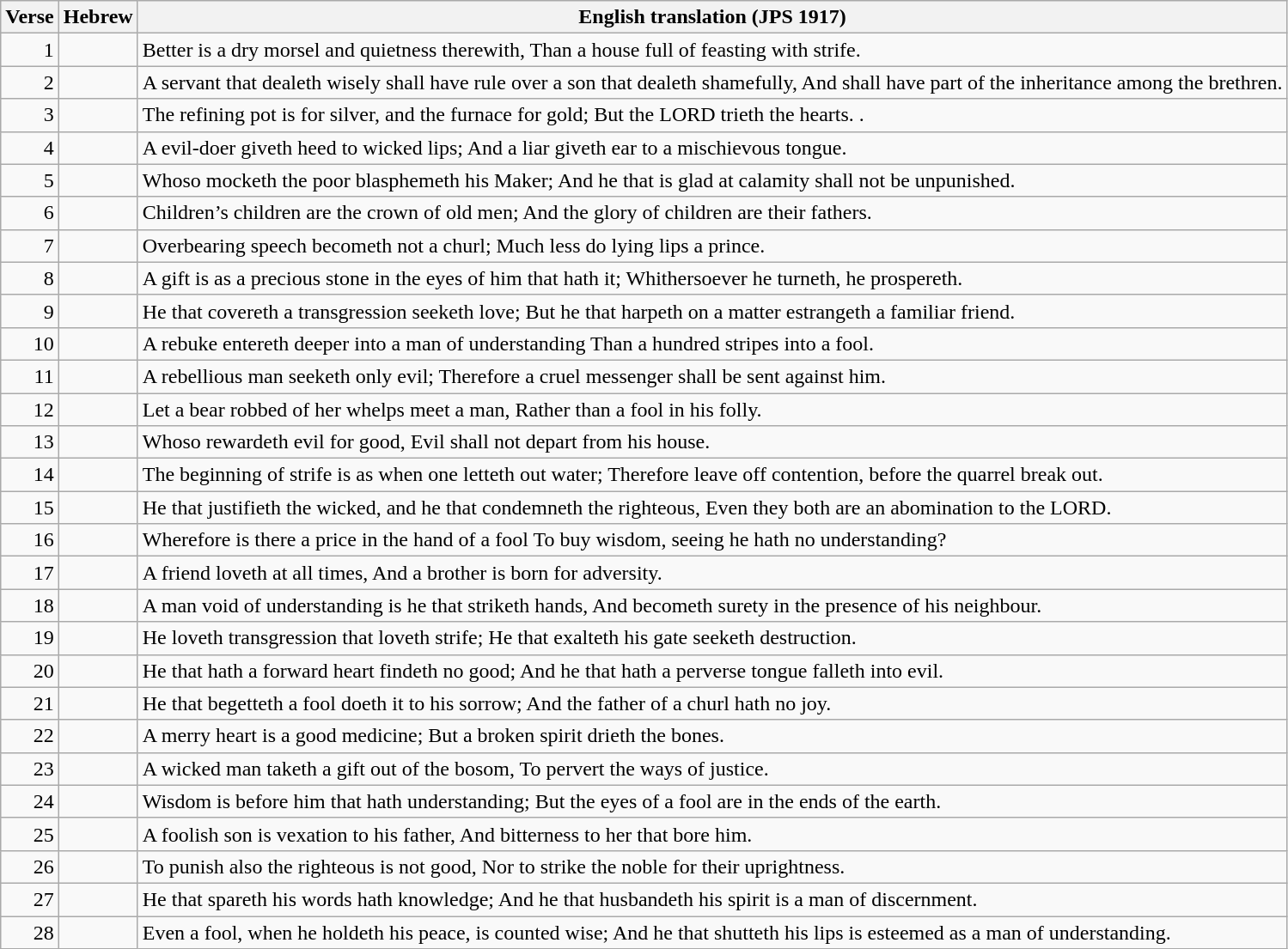<table class="wikitable">
<tr>
<th>Verse</th>
<th>Hebrew</th>
<th>English translation (JPS 1917)</th>
</tr>
<tr>
<td style="text-align:right">1</td>
<td style="text-align:right"></td>
<td>Better is a dry morsel and quietness therewith, Than a house full of feasting with strife.</td>
</tr>
<tr>
<td style="text-align:right">2</td>
<td style="text-align:right"></td>
<td>A servant that dealeth wisely shall have rule over a son that dealeth shamefully, And shall have part of the inheritance among the brethren.</td>
</tr>
<tr>
<td style="text-align:right">3</td>
<td style="text-align:right"></td>
<td>The refining pot is for silver, and the furnace for gold; But the LORD trieth the hearts. .</td>
</tr>
<tr>
<td style="text-align:right">4</td>
<td style="text-align:right"></td>
<td>A evil-doer giveth heed to wicked lips; And a liar giveth ear to a mischievous tongue.</td>
</tr>
<tr>
<td style="text-align:right">5</td>
<td style="text-align:right"></td>
<td>Whoso mocketh the poor blasphemeth his Maker; And he that is glad at calamity shall not be unpunished.</td>
</tr>
<tr>
<td style="text-align:right">6</td>
<td style="text-align:right"></td>
<td>Children’s children are the crown of old men; And the glory of children are their fathers.</td>
</tr>
<tr>
<td style="text-align:right">7</td>
<td style="text-align:right"></td>
<td>Overbearing speech becometh not a churl; Much less do lying lips a prince.</td>
</tr>
<tr>
<td style="text-align:right">8</td>
<td style="text-align:right"></td>
<td>A gift is as a precious stone in the eyes of him that hath it; Whithersoever he turneth, he prospereth.</td>
</tr>
<tr>
<td style="text-align:right">9</td>
<td style="text-align:right"></td>
<td>He that covereth a transgression seeketh love; But he that harpeth on a matter estrangeth a familiar friend.</td>
</tr>
<tr>
<td style="text-align:right">10</td>
<td style="text-align:right"></td>
<td>A rebuke entereth deeper into a man of understanding Than a hundred stripes into a fool.</td>
</tr>
<tr>
<td style="text-align:right">11</td>
<td style="text-align:right"></td>
<td>A rebellious man seeketh only evil; Therefore a cruel messenger shall be sent against him.</td>
</tr>
<tr>
<td style="text-align:right">12</td>
<td style="text-align:right"></td>
<td>Let a bear robbed of her whelps meet a man, Rather than a fool in his folly.</td>
</tr>
<tr>
<td style="text-align:right">13</td>
<td style="text-align:right"></td>
<td>Whoso rewardeth evil for good, Evil shall not depart from his house.</td>
</tr>
<tr>
<td style="text-align:right">14</td>
<td style="text-align:right"></td>
<td>The beginning of strife is as when one letteth out water; Therefore leave off contention, before the quarrel break out.</td>
</tr>
<tr>
<td style="text-align:right">15</td>
<td style="text-align:right"></td>
<td>He that justifieth the wicked, and he that condemneth the righteous, Even they both are an abomination to the LORD.</td>
</tr>
<tr>
<td style="text-align:right">16</td>
<td style="text-align:right"></td>
<td>Wherefore is there a price in the hand of a fool To buy wisdom, seeing he hath no understanding?</td>
</tr>
<tr>
<td style="text-align:right">17</td>
<td style="text-align:right"></td>
<td>A friend loveth at all times, And a brother is born for adversity.</td>
</tr>
<tr>
<td style="text-align:right">18</td>
<td style="text-align:right"></td>
<td>A man void of understanding is he that striketh hands, And becometh surety in the presence of his neighbour.</td>
</tr>
<tr>
<td style="text-align:right">19</td>
<td style="text-align:right"></td>
<td>He loveth transgression that loveth strife; He that exalteth his gate seeketh destruction.</td>
</tr>
<tr>
<td style="text-align:right">20</td>
<td style="text-align:right"></td>
<td>He that hath a forward heart findeth no good; And he that hath a perverse tongue falleth into evil.</td>
</tr>
<tr>
<td style="text-align:right">21</td>
<td style="text-align:right"></td>
<td>He that begetteth a fool doeth it to his sorrow; And the father of a churl hath no joy.</td>
</tr>
<tr>
<td style="text-align:right">22</td>
<td style="text-align:right"></td>
<td>A merry heart is a good medicine; But a broken spirit drieth the bones.</td>
</tr>
<tr>
<td style="text-align:right">23</td>
<td style="text-align:right"></td>
<td>A wicked man taketh a gift out of the bosom, To pervert the ways of justice.</td>
</tr>
<tr>
<td style="text-align:right">24</td>
<td style="text-align:right"></td>
<td>Wisdom is before him that hath understanding; But the eyes of a fool are in the ends of the earth.</td>
</tr>
<tr>
<td style="text-align:right">25</td>
<td style="text-align:right"></td>
<td>A foolish son is vexation to his father, And bitterness to her that bore him.</td>
</tr>
<tr>
<td style="text-align:right">26</td>
<td style="text-align:right"></td>
<td>To punish also the righteous is not good, Nor to strike the noble for their uprightness.</td>
</tr>
<tr>
<td style="text-align:right">27</td>
<td style="text-align:right"></td>
<td>He that spareth his words hath knowledge; And he that husbandeth his spirit is a man of discernment.</td>
</tr>
<tr>
<td style="text-align:right">28</td>
<td style="text-align:right"></td>
<td>Even a fool, when he holdeth his peace, is counted wise; And he that shutteth his lips is esteemed as a man of understanding.</td>
</tr>
</table>
